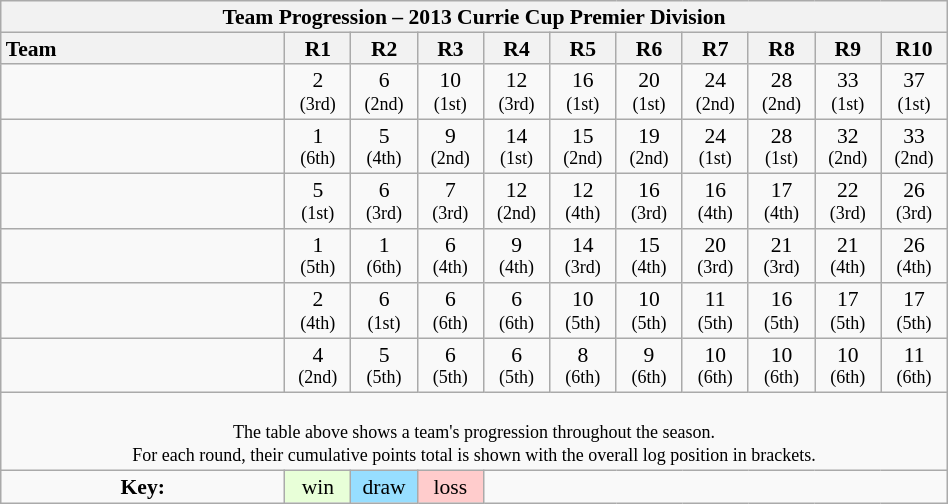<table class="wikitable collapsible" style="text-align:center; line-height:100%; width:50%; font-size:90%">
<tr>
<th colspan=100%>Team Progression – 2013 Currie Cup Premier Division</th>
</tr>
<tr>
<th style="text-align:left; width:30%;">Team</th>
<th style="width:7%;">R1</th>
<th style="width:7%;">R2</th>
<th style="width:7%;">R3</th>
<th style="width:7%;">R4</th>
<th style="width:7%;">R5</th>
<th style="width:7%;">R6</th>
<th style="width:7%;">R7</th>
<th style="width:7%;">R8</th>
<th style="width:7%;">R9</th>
<th style="width:7%;">R10</th>
</tr>
<tr>
<td align=left></td>
<td>2 <br><small>(3rd)</small></td>
<td>6 <br><small>(2nd)</small></td>
<td>10 <br><small>(1st)</small></td>
<td>12 <br><small>(3rd)</small></td>
<td>16 <br><small>(1st)</small></td>
<td>20 <br><small>(1st)</small></td>
<td>24 <br><small>(2nd)</small></td>
<td>28 <br><small>(2nd)</small></td>
<td>33 <br><small>(1st)</small></td>
<td>37 <br><small>(1st)</small></td>
</tr>
<tr>
<td align=left></td>
<td>1 <br><small>(6th)</small></td>
<td>5 <br><small>(4th)</small></td>
<td>9 <br><small>(2nd)</small></td>
<td>14 <br><small>(1st)</small></td>
<td>15 <br><small>(2nd)</small></td>
<td>19 <br><small>(2nd)</small></td>
<td>24 <br><small>(1st)</small></td>
<td>28 <br><small>(1st)</small></td>
<td>32 <br><small>(2nd)</small></td>
<td>33 <br><small>(2nd)</small></td>
</tr>
<tr>
<td align=left></td>
<td>5 <br><small>(1st)</small></td>
<td>6 <br><small>(3rd)</small></td>
<td>7 <br><small>(3rd)</small></td>
<td>12 <br><small>(2nd)</small></td>
<td>12 <br><small>(4th)</small></td>
<td>16 <br><small>(3rd)</small></td>
<td>16 <br><small>(4th)</small></td>
<td>17 <br><small>(4th)</small></td>
<td>22 <br><small>(3rd)</small></td>
<td>26 <br><small>(3rd)</small></td>
</tr>
<tr>
<td align=left></td>
<td>1 <br><small>(5th)</small></td>
<td>1 <br><small>(6th)</small></td>
<td>6 <br><small>(4th)</small></td>
<td>9 <br><small>(4th)</small></td>
<td>14 <br><small>(3rd)</small></td>
<td>15 <br><small>(4th)</small></td>
<td>20 <br><small>(3rd)</small></td>
<td>21 <br><small>(3rd)</small></td>
<td>21 <br><small>(4th)</small></td>
<td>26 <br><small>(4th)</small></td>
</tr>
<tr>
<td align=left></td>
<td>2 <br><small>(4th)</small></td>
<td>6 <br><small>(1st)</small></td>
<td>6 <br><small>(6th)</small></td>
<td>6 <br><small>(6th)</small></td>
<td>10 <br><small>(5th)</small></td>
<td>10 <br><small>(5th)</small></td>
<td>11 <br><small>(5th)</small></td>
<td>16 <br><small>(5th)</small></td>
<td>17 <br><small>(5th)</small></td>
<td>17 <br><small>(5th)</small></td>
</tr>
<tr>
<td align=left></td>
<td>4 <br><small>(2nd)</small></td>
<td>5 <br><small>(5th)</small></td>
<td>6 <br><small>(5th)</small></td>
<td>6 <br><small>(5th)</small></td>
<td>8 <br><small>(6th)</small></td>
<td>9 <br><small>(6th)</small></td>
<td>10 <br><small>(6th)</small></td>
<td>10 <br><small>(6th)</small></td>
<td>10 <br><small>(6th)</small></td>
<td>11 <br><small>(6th)</small></td>
</tr>
<tr>
<td colspan="100%" style="text-align:center;"><br><small>The table above shows a team's progression throughout the season.<br>For each round, their cumulative points total is shown with the overall log position in brackets.</small></td>
</tr>
<tr>
<td><strong>Key:</strong></td>
<td style="background:#E8FFD8;">win</td>
<td style="background:#97DEFF;">draw</td>
<td style="background:#FFCCCC;">loss</td>
<td colspan=100%></td>
</tr>
</table>
